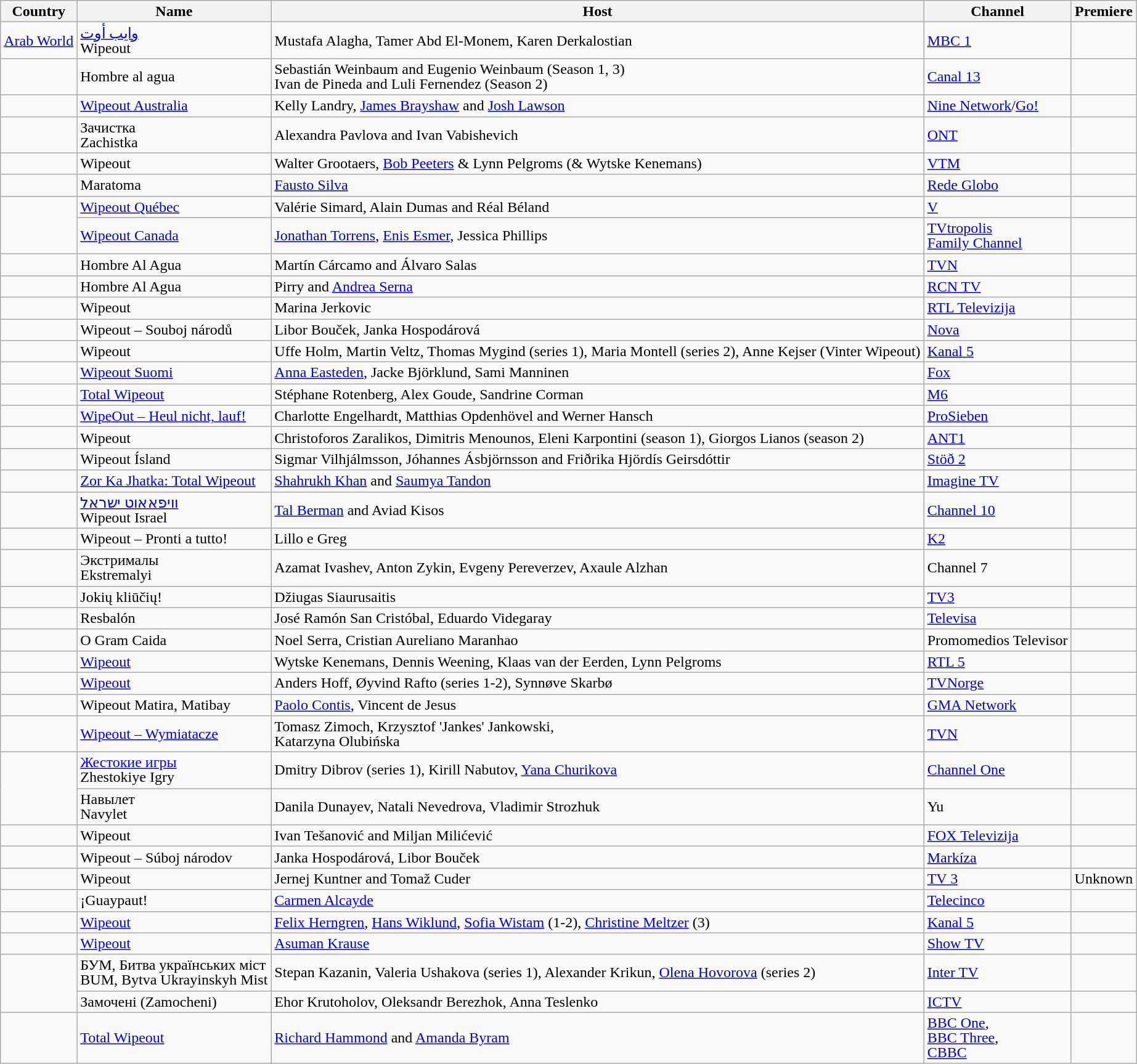<table class="wikitable sortable sticky-header" style="line-height:16px">
<tr>
<th>Country</th>
<th>Name</th>
<th>Host</th>
<th>Channel</th>
<th>Premiere</th>
</tr>
<tr>
<td> <a href='#'>Arab World</a></td>
<td><a href='#'>وايب أوت</a><br>Wipeout</td>
<td>Mustafa Alagha, Tamer Abd El-Monem, Karen Derkalostian</td>
<td><a href='#'>MBC 1</a></td>
<td></td>
</tr>
<tr>
<td></td>
<td>Hombre al agua</td>
<td>Sebastián Weinbaum and Eugenio Weinbaum (Season 1, 3)<br>Ivan de Pineda and Luli Fernendez (Season 2)</td>
<td><a href='#'>Canal 13</a></td>
<td></td>
</tr>
<tr>
<td></td>
<td><a href='#'>Wipeout Australia</a></td>
<td>Kelly Landry, <a href='#'>James Brayshaw</a> and <a href='#'>Josh Lawson</a></td>
<td><a href='#'>Nine Network</a>/<a href='#'>Go!</a></td>
<td></td>
</tr>
<tr>
<td></td>
<td>Зачистка<br>Zachistka</td>
<td>Alexandra Pavlova and Ivan Vabishevich</td>
<td><a href='#'>ONT</a></td>
<td></td>
</tr>
<tr>
<td></td>
<td>Wipeout</td>
<td>Walter Grootaers, <a href='#'>Bob Peeters</a> & Lynn Pelgroms (& Wytske Kenemans)</td>
<td><a href='#'>VTM</a></td>
<td></td>
</tr>
<tr>
<td></td>
<td>Maratoma</td>
<td><a href='#'>Fausto Silva</a></td>
<td><a href='#'>Rede Globo</a></td>
<td></td>
</tr>
<tr>
<td rowspan=2></td>
<td><a href='#'>Wipeout Québec</a></td>
<td>Valérie Simard, Alain Dumas and Réal Béland</td>
<td><a href='#'>V</a></td>
<td></td>
</tr>
<tr>
<td><a href='#'>Wipeout Canada</a></td>
<td><a href='#'>Jonathan Torrens</a>, <a href='#'>Enis Esmer</a>, Jessica Phillips</td>
<td><a href='#'>TVtropolis</a><br> <a href='#'>Family Channel</a></td>
<td></td>
</tr>
<tr>
<td></td>
<td>Hombre Al Agua</td>
<td>Martín Cárcamo and Álvaro Salas</td>
<td><a href='#'>TVN</a></td>
<td></td>
</tr>
<tr>
<td></td>
<td>Hombre Al Agua</td>
<td>Pirry and <a href='#'>Andrea Serna</a></td>
<td><a href='#'>RCN TV</a></td>
<td></td>
</tr>
<tr>
<td></td>
<td>Wipeout</td>
<td>Marina Jerkovic</td>
<td><a href='#'>RTL Televizija</a></td>
<td></td>
</tr>
<tr>
<td></td>
<td>Wipeout – Souboj národů</td>
<td>Libor Bouček, Janka Hospodárová</td>
<td><a href='#'>Nova</a></td>
<td></td>
</tr>
<tr>
<td></td>
<td>Wipeout</td>
<td>Uffe Holm, Martin Veltz, Thomas Mygind (series 1), Maria Montell (series 2), Anne Kejser (Vinter Wipeout)</td>
<td><a href='#'>Kanal 5</a></td>
<td></td>
</tr>
<tr>
<td></td>
<td><a href='#'>Wipeout Suomi</a></td>
<td><a href='#'>Anna Easteden</a>, Jacke Björklund, Sami Manninen</td>
<td><a href='#'>Fox</a></td>
<td></td>
</tr>
<tr>
<td></td>
<td><a href='#'>Total Wipeout</a></td>
<td>Stéphane Rotenberg, Alex Goude, Sandrine Corman</td>
<td><a href='#'>M6</a></td>
<td></td>
</tr>
<tr>
<td></td>
<td><a href='#'>WipeOut – Heul nicht, lauf!</a></td>
<td>Charlotte Engelhardt, Matthias Opdenhövel and Werner Hansch</td>
<td><a href='#'>ProSieben</a></td>
<td></td>
</tr>
<tr>
<td></td>
<td>Wipeout</td>
<td>Christoforos Zaralikos, Dimitris Menounos, Eleni Karpontini (season 1), Giorgos Lianos (season 2)</td>
<td><a href='#'>ANT1</a></td>
<td></td>
</tr>
<tr>
<td></td>
<td>Wipeout Ísland</td>
<td>Sigmar Vilhjálmsson, Jóhannes Ásbjörnsson and Friðrika Hjördís Geirsdóttir</td>
<td><a href='#'>Stöð 2</a></td>
<td></td>
</tr>
<tr>
<td></td>
<td><a href='#'>Zor Ka Jhatka: Total Wipeout</a></td>
<td><a href='#'>Shahrukh Khan</a> and <a href='#'>Saumya Tandon</a></td>
<td><a href='#'>Imagine TV</a></td>
<td></td>
</tr>
<tr>
<td></td>
<td><a href='#'>וויפאאוט ישראל</a><br>Wipeout Israel</td>
<td><a href='#'>Tal Berman</a> and Aviad Kisos</td>
<td><a href='#'>Channel 10</a></td>
<td></td>
</tr>
<tr>
<td></td>
<td>Wipeout – Pronti a tutto!</td>
<td>Lillo e Greg</td>
<td><a href='#'>K2</a></td>
<td></td>
</tr>
<tr>
<td></td>
<td>Экстрималы<br>Ekstremalyi</td>
<td>Azamat Ivashev, Anton Zykin, Evgeny Pereverzev, Axaule Alzhan</td>
<td>Channel 7 </td>
<td></td>
</tr>
<tr>
<td></td>
<td>Jokių kliūčių!</td>
<td>Džiugas Siaurusaitis</td>
<td><a href='#'>TV3</a></td>
<td></td>
</tr>
<tr>
<td></td>
<td>Resbalón</td>
<td>José Ramón San Cristóbal, Eduardo Videgaray</td>
<td><a href='#'>Televisa</a></td>
<td></td>
</tr>
<tr>
<td></td>
<td>O Gram Caida</td>
<td>Noel Serra, Cristian Aureliano Maranhao</td>
<td>Promomedios Televisor</td>
<td></td>
</tr>
<tr>
<td></td>
<td><a href='#'>Wipeout</a></td>
<td>Wytske Kenemans, Dennis Weening, Klaas van der Eerden, Lynn Pelgroms</td>
<td><a href='#'>RTL 5</a></td>
<td></td>
</tr>
<tr>
<td></td>
<td><a href='#'>Wipeout</a></td>
<td>Anders Hoff, Øyvind Rafto (series 1-2), Synnøve Skarbø</td>
<td><a href='#'>TVNorge</a></td>
<td></td>
</tr>
<tr>
<td></td>
<td>Wipeout Matira, Matibay</td>
<td><a href='#'>Paolo Contis</a>, Vincent de Jesus</td>
<td><a href='#'>GMA Network</a></td>
<td></td>
</tr>
<tr>
<td></td>
<td><a href='#'>Wipeout – Wymiatacze</a></td>
<td>Tomasz Zimoch, Krzysztof 'Jankes' Jankowski,<br>Katarzyna Olubińska</td>
<td><a href='#'>TVN</a></td>
<td></td>
</tr>
<tr>
<td rowspan="2"></td>
<td><a href='#'>Жестокие игры</a> <br>Zhestokiye Igry</td>
<td>Dmitry Dibrov (series 1), Kirill Nabutov, <a href='#'>Yana Churikova</a></td>
<td><a href='#'>Channel One</a></td>
<td></td>
</tr>
<tr>
<td>Навылет<br>Navylet</td>
<td>Danila Dunayev, Natali Nevedrova, Vladimir Strozhuk</td>
<td>Yu</td>
<td></td>
</tr>
<tr>
<td></td>
<td>Wipeout</td>
<td>Ivan Tešanović and Miljan Milićević</td>
<td><a href='#'>FOX Televizija</a></td>
<td></td>
</tr>
<tr>
<td></td>
<td>Wipeout – Súboj národov</td>
<td>Janka Hospodárová, Libor Bouček</td>
<td><a href='#'>Markíza</a></td>
<td></td>
</tr>
<tr>
<td></td>
<td>Wipeout</td>
<td>Jernej Kuntner and Tomaž Cuder</td>
<td><a href='#'>TV 3</a></td>
<td>Unknown</td>
</tr>
<tr>
<td></td>
<td>¡Guaypaut!</td>
<td><a href='#'>Carmen Alcayde</a></td>
<td><a href='#'>Telecinco</a></td>
<td></td>
</tr>
<tr>
<td></td>
<td><a href='#'>Wipeout</a></td>
<td><a href='#'>Felix Herngren</a>, <a href='#'>Hans Wiklund</a>, <a href='#'>Sofia Wistam</a> (1-2), <a href='#'>Christine Meltzer</a> (3)</td>
<td><a href='#'>Kanal 5</a></td>
<td></td>
</tr>
<tr>
<td></td>
<td><a href='#'>Wipeout</a></td>
<td><a href='#'>Asuman Krause</a></td>
<td><a href='#'>Show TV</a></td>
<td></td>
</tr>
<tr>
<td rowspan="2"></td>
<td>БУМ, Битва українських міст<br>BUM, Bytva Ukrayinskyh Mist</td>
<td>Stepan Kazanin, Valeria Ushakova (series 1), Alexander Krikun, <a href='#'>Olena Hovorova</a> (series 2)</td>
<td><a href='#'>Inter TV</a></td>
<td></td>
</tr>
<tr>
<td>Замочені (Zamocheni)</td>
<td>Ehor Krutoholov, Oleksandr Berezhok, Anna Teslenko</td>
<td><a href='#'>ICTV</a></td>
<td></td>
</tr>
<tr>
<td></td>
<td><a href='#'>Total Wipeout</a></td>
<td><a href='#'>Richard Hammond</a> and <a href='#'>Amanda Byram</a></td>
<td><a href='#'>BBC One</a>,<br><a href='#'>BBC Three</a>,<br><a href='#'>CBBC</a></td>
<td></td>
</tr>
</table>
